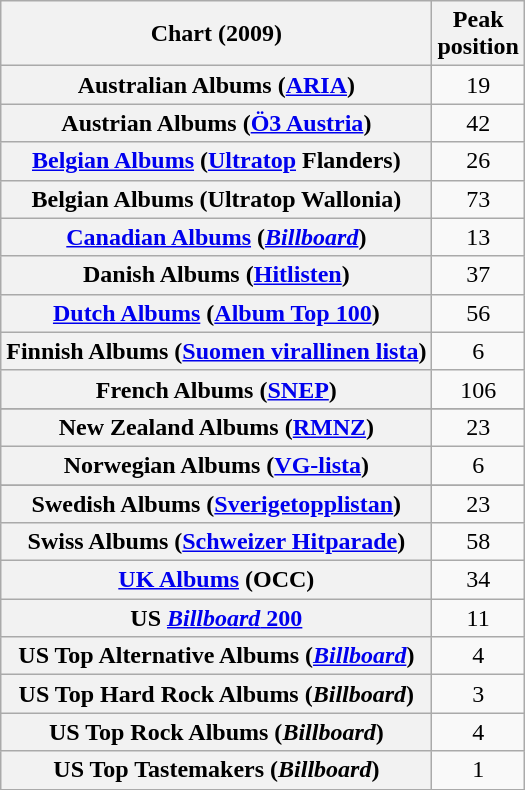<table class="wikitable sortable plainrowheaders">
<tr>
<th scope="col">Chart (2009)</th>
<th scope="col">Peak<br>position</th>
</tr>
<tr>
<th scope="row">Australian Albums (<a href='#'>ARIA</a>)</th>
<td style="text-align:center;">19</td>
</tr>
<tr>
<th scope="row">Austrian Albums (<a href='#'>Ö3 Austria</a>)</th>
<td style="text-align:center;">42</td>
</tr>
<tr>
<th scope="row"><a href='#'>Belgian Albums</a> (<a href='#'>Ultratop</a> Flanders)</th>
<td style="text-align:center;">26</td>
</tr>
<tr>
<th scope="row">Belgian Albums (Ultratop Wallonia)</th>
<td style="text-align:center;">73</td>
</tr>
<tr>
<th scope="row"><a href='#'>Canadian Albums</a> (<em><a href='#'>Billboard</a></em>)</th>
<td style="text-align:center;">13</td>
</tr>
<tr>
<th scope="row">Danish Albums (<a href='#'>Hitlisten</a>)</th>
<td style="text-align:center;">37</td>
</tr>
<tr>
<th scope="row"><a href='#'>Dutch Albums</a> (<a href='#'>Album Top 100</a>)</th>
<td style="text-align:center;">56</td>
</tr>
<tr>
<th scope="row">Finnish Albums (<a href='#'>Suomen virallinen lista</a>)</th>
<td style="text-align:center;">6</td>
</tr>
<tr>
<th scope="row">French Albums (<a href='#'>SNEP</a>)</th>
<td style="text-align:center;">106</td>
</tr>
<tr>
</tr>
<tr>
</tr>
<tr>
</tr>
<tr>
<th scope="row">New Zealand Albums (<a href='#'>RMNZ</a>)</th>
<td style="text-align:center;">23</td>
</tr>
<tr>
<th scope="row">Norwegian Albums (<a href='#'>VG-lista</a>)</th>
<td style="text-align:center;">6</td>
</tr>
<tr>
</tr>
<tr>
<th scope="row">Swedish Albums (<a href='#'>Sverigetopplistan</a>)</th>
<td style="text-align:center;">23</td>
</tr>
<tr>
<th scope="row">Swiss Albums (<a href='#'>Schweizer Hitparade</a>)</th>
<td style="text-align:center;">58</td>
</tr>
<tr>
<th scope="row"><a href='#'>UK Albums</a> (OCC)</th>
<td style="text-align:center;">34</td>
</tr>
<tr>
<th scope="row">US <a href='#'><em>Billboard</em> 200</a></th>
<td style="text-align:center;">11</td>
</tr>
<tr>
<th scope="row">US Top Alternative Albums (<em><a href='#'>Billboard</a></em>)</th>
<td align="center">4</td>
</tr>
<tr>
<th scope="row">US Top Hard Rock Albums (<em>Billboard</em>)</th>
<td align="center">3</td>
</tr>
<tr>
<th scope="row">US Top Rock Albums (<em>Billboard</em>)</th>
<td align="center">4</td>
</tr>
<tr>
<th scope="row">US Top Tastemakers (<em>Billboard</em>)</th>
<td align="center">1</td>
</tr>
</table>
